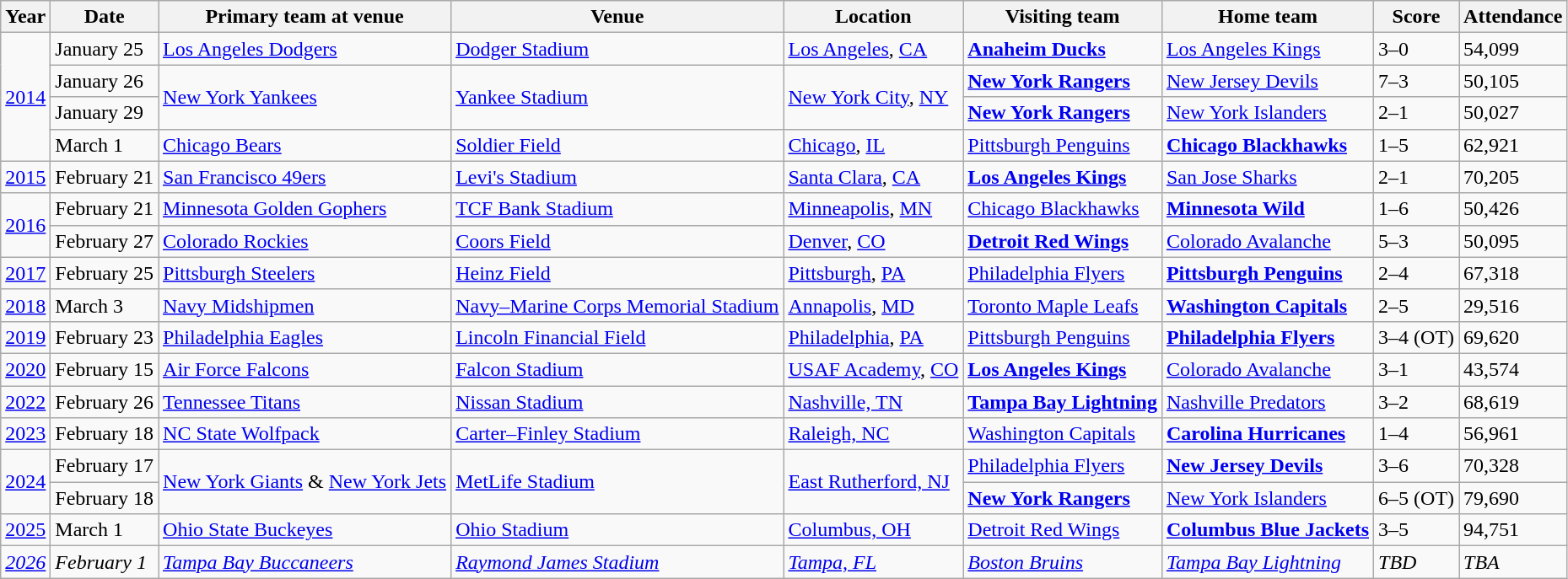<table class="wikitable sortable">
<tr>
<th>Year</th>
<th>Date</th>
<th>Primary team at venue</th>
<th>Venue</th>
<th>Location</th>
<th>Visiting team</th>
<th>Home team</th>
<th>Score</th>
<th>Attendance</th>
</tr>
<tr>
<td rowspan=4><a href='#'>2014</a></td>
<td>January 25</td>
<td><a href='#'>Los Angeles Dodgers</a></td>
<td><a href='#'>Dodger Stadium</a></td>
<td><a href='#'>Los Angeles</a>, <a href='#'>CA</a></td>
<td><strong><a href='#'>Anaheim Ducks</a></strong></td>
<td><a href='#'>Los Angeles Kings</a></td>
<td>3–0</td>
<td>54,099</td>
</tr>
<tr>
<td>January 26</td>
<td rowspan=2><a href='#'>New York Yankees</a></td>
<td rowspan=2><a href='#'>Yankee Stadium</a></td>
<td rowspan=2><a href='#'>New York City</a>, <a href='#'>NY</a></td>
<td><strong><a href='#'>New York Rangers</a></strong></td>
<td><a href='#'>New Jersey Devils</a></td>
<td>7–3</td>
<td>50,105</td>
</tr>
<tr>
<td>January 29</td>
<td><strong><a href='#'>New York Rangers</a></strong></td>
<td><a href='#'>New York Islanders</a></td>
<td>2–1</td>
<td>50,027</td>
</tr>
<tr>
<td>March 1</td>
<td><a href='#'>Chicago Bears</a></td>
<td><a href='#'>Soldier Field</a></td>
<td><a href='#'>Chicago</a>, <a href='#'>IL</a></td>
<td><a href='#'>Pittsburgh Penguins</a></td>
<td><strong><a href='#'>Chicago Blackhawks</a></strong></td>
<td>1–5</td>
<td>62,921</td>
</tr>
<tr>
<td><a href='#'>2015</a></td>
<td>February 21</td>
<td><a href='#'>San Francisco 49ers</a></td>
<td><a href='#'>Levi's Stadium</a></td>
<td><a href='#'>Santa Clara</a>, <a href='#'>CA</a></td>
<td><strong><a href='#'>Los Angeles Kings</a></strong></td>
<td><a href='#'>San Jose Sharks</a></td>
<td>2–1</td>
<td>70,205</td>
</tr>
<tr>
<td rowspan=2><a href='#'>2016</a></td>
<td>February 21</td>
<td><a href='#'>Minnesota Golden Gophers</a></td>
<td><a href='#'>TCF Bank Stadium</a></td>
<td><a href='#'>Minneapolis</a>, <a href='#'>MN</a></td>
<td><a href='#'>Chicago Blackhawks</a></td>
<td><strong><a href='#'>Minnesota Wild</a></strong></td>
<td>1–6</td>
<td>50,426</td>
</tr>
<tr>
<td>February 27</td>
<td><a href='#'>Colorado Rockies</a></td>
<td><a href='#'>Coors Field</a></td>
<td><a href='#'>Denver</a>, <a href='#'>CO</a></td>
<td><strong><a href='#'>Detroit Red Wings</a></strong></td>
<td><a href='#'>Colorado Avalanche</a></td>
<td>5–3</td>
<td>50,095</td>
</tr>
<tr>
<td><a href='#'>2017</a></td>
<td>February 25</td>
<td><a href='#'>Pittsburgh Steelers</a></td>
<td><a href='#'>Heinz Field</a></td>
<td><a href='#'>Pittsburgh</a>, <a href='#'>PA</a></td>
<td><a href='#'>Philadelphia Flyers</a></td>
<td><strong><a href='#'>Pittsburgh Penguins</a></strong></td>
<td>2–4</td>
<td>67,318</td>
</tr>
<tr>
<td><a href='#'>2018</a></td>
<td>March 3</td>
<td><a href='#'>Navy Midshipmen</a></td>
<td><a href='#'>Navy–Marine Corps Memorial Stadium</a></td>
<td><a href='#'>Annapolis</a>, <a href='#'>MD</a></td>
<td><a href='#'>Toronto Maple Leafs</a></td>
<td><strong><a href='#'>Washington Capitals</a></strong></td>
<td>2–5</td>
<td>29,516</td>
</tr>
<tr>
<td><a href='#'>2019</a></td>
<td>February 23</td>
<td><a href='#'>Philadelphia Eagles</a></td>
<td><a href='#'>Lincoln Financial Field</a></td>
<td><a href='#'>Philadelphia</a>, <a href='#'>PA</a></td>
<td><a href='#'>Pittsburgh Penguins</a></td>
<td><strong><a href='#'>Philadelphia Flyers</a></strong></td>
<td>3–4 (OT)</td>
<td>69,620</td>
</tr>
<tr>
<td><a href='#'>2020</a></td>
<td>February 15</td>
<td><a href='#'>Air Force Falcons</a></td>
<td><a href='#'>Falcon Stadium</a></td>
<td><a href='#'>USAF Academy</a>, <a href='#'>CO</a></td>
<td><strong><a href='#'>Los Angeles Kings</a></strong></td>
<td><a href='#'>Colorado Avalanche</a></td>
<td>3–1</td>
<td>43,574</td>
</tr>
<tr>
<td><a href='#'>2022</a></td>
<td>February 26</td>
<td><a href='#'>Tennessee Titans</a></td>
<td><a href='#'>Nissan Stadium</a></td>
<td><a href='#'>Nashville, TN</a></td>
<td><strong><a href='#'>Tampa Bay Lightning</a></strong></td>
<td><a href='#'>Nashville Predators</a></td>
<td>3–2</td>
<td>68,619</td>
</tr>
<tr>
<td><a href='#'>2023</a></td>
<td>February 18</td>
<td><a href='#'>NC State Wolfpack</a></td>
<td><a href='#'>Carter–Finley Stadium</a></td>
<td><a href='#'>Raleigh, NC</a></td>
<td><a href='#'>Washington Capitals</a></td>
<td><strong><a href='#'>Carolina Hurricanes</a></strong></td>
<td>1–4</td>
<td>56,961</td>
</tr>
<tr>
<td rowspan=2><a href='#'>2024</a></td>
<td>February 17</td>
<td rowspan=2><a href='#'>New York Giants</a> & <a href='#'>New York Jets</a></td>
<td rowspan=2><a href='#'>MetLife Stadium</a></td>
<td rowspan=2><a href='#'>East Rutherford, NJ</a></td>
<td><a href='#'>Philadelphia Flyers</a></td>
<td><strong><a href='#'>New Jersey Devils</a></strong></td>
<td>3–6</td>
<td>70,328</td>
</tr>
<tr>
<td>February 18</td>
<td><strong><a href='#'>New York Rangers</a></strong></td>
<td><a href='#'>New York Islanders</a></td>
<td>6–5 (OT)</td>
<td>79,690</td>
</tr>
<tr>
<td><a href='#'>2025</a></td>
<td>March 1</td>
<td><a href='#'>Ohio State Buckeyes</a></td>
<td><a href='#'>Ohio Stadium</a></td>
<td><a href='#'>Columbus, OH</a></td>
<td><a href='#'>Detroit Red Wings</a></td>
<td><strong><a href='#'>Columbus Blue Jackets</a></strong></td>
<td>3–5</td>
<td>94,751</td>
</tr>
<tr>
<td><em><a href='#'>2026</a></em></td>
<td><em>February 1</em></td>
<td><em><a href='#'>Tampa Bay Buccaneers</a></em></td>
<td><em><a href='#'>Raymond James Stadium</a></em></td>
<td><a href='#'><em>Tampa, FL</em></a></td>
<td><em><a href='#'>Boston Bruins</a></em></td>
<td><em><a href='#'>Tampa Bay Lightning</a></em></td>
<td><em>TBD</em></td>
<td><em>TBA</em></td>
</tr>
</table>
